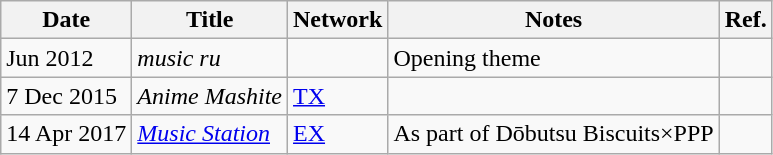<table class="wikitable">
<tr>
<th>Date</th>
<th>Title</th>
<th>Network</th>
<th>Notes</th>
<th>Ref.</th>
</tr>
<tr>
<td>Jun 2012</td>
<td><em>music ru</em></td>
<td></td>
<td>Opening theme</td>
<td></td>
</tr>
<tr>
<td>7 Dec 2015</td>
<td><em>Anime Mashite</em></td>
<td><a href='#'>TX</a></td>
<td></td>
<td></td>
</tr>
<tr>
<td>14 Apr 2017</td>
<td><em><a href='#'>Music Station</a></em></td>
<td><a href='#'>EX</a></td>
<td>As part of Dōbutsu Biscuits×PPP</td>
<td></td>
</tr>
</table>
